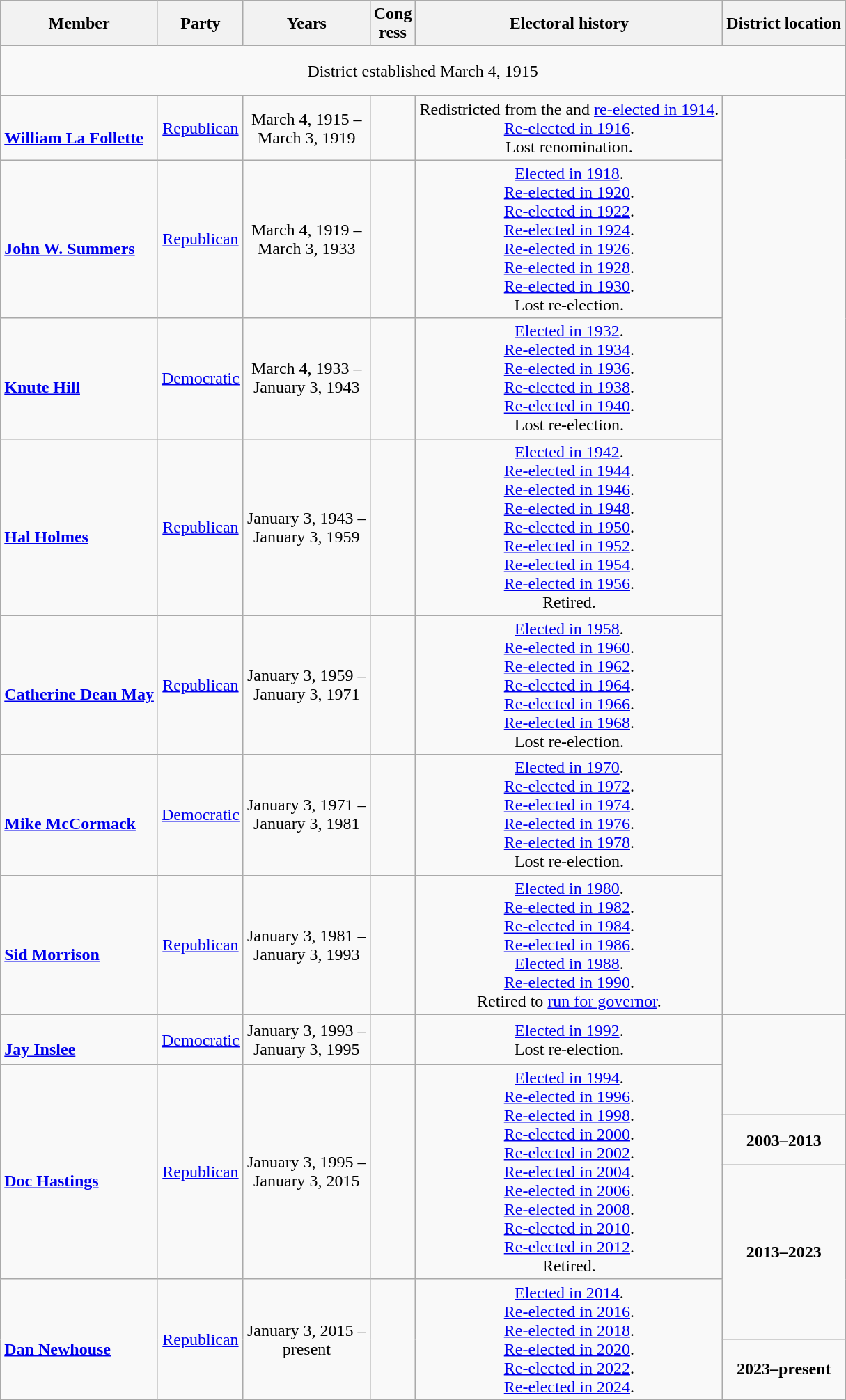<table class=wikitable style="text-align:center">
<tr>
<th>Member<br></th>
<th>Party</th>
<th>Years</th>
<th>Cong<br>ress</th>
<th>Electoral history</th>
<th>District location</th>
</tr>
<tr style="height:3em">
<td colspan=6>District established March 4, 1915</td>
</tr>
<tr style="height:3em">
<td align=left><br><strong><a href='#'>William La Follette</a></strong><br></td>
<td><a href='#'>Republican</a></td>
<td nowrap>March 4, 1915 –<br>March 3, 1919</td>
<td></td>
<td>Redistricted from the  and <a href='#'>re-elected in 1914</a>.<br><a href='#'>Re-elected in 1916</a>.<br>Lost renomination.</td>
</tr>
<tr style="height:3em">
<td align=left><br><strong><a href='#'>John W. Summers</a></strong><br></td>
<td><a href='#'>Republican</a></td>
<td nowrap>March 4, 1919 –<br>March 3, 1933</td>
<td></td>
<td><a href='#'>Elected in 1918</a>.<br><a href='#'>Re-elected in 1920</a>.<br><a href='#'>Re-elected in 1922</a>.<br><a href='#'>Re-elected in 1924</a>.<br><a href='#'>Re-elected in 1926</a>.<br><a href='#'>Re-elected in 1928</a>.<br><a href='#'>Re-elected in 1930</a>.<br>Lost re-election.</td>
</tr>
<tr style="height:3em">
<td align=left><br><strong><a href='#'>Knute Hill</a></strong><br></td>
<td><a href='#'>Democratic</a></td>
<td nowrap>March 4, 1933 –<br>January 3, 1943</td>
<td></td>
<td><a href='#'>Elected in 1932</a>.<br><a href='#'>Re-elected in 1934</a>.<br><a href='#'>Re-elected in 1936</a>.<br><a href='#'>Re-elected in 1938</a>.<br><a href='#'>Re-elected in 1940</a>.<br>Lost re-election.</td>
</tr>
<tr style="height:3em">
<td align=left><br><strong><a href='#'>Hal Holmes</a></strong><br></td>
<td><a href='#'>Republican</a></td>
<td nowrap>January 3, 1943 –<br>January 3, 1959</td>
<td></td>
<td><a href='#'>Elected in 1942</a>.<br><a href='#'>Re-elected in 1944</a>.<br><a href='#'>Re-elected in 1946</a>.<br><a href='#'>Re-elected in 1948</a>.<br><a href='#'>Re-elected in 1950</a>.<br><a href='#'>Re-elected in 1952</a>.<br><a href='#'>Re-elected in 1954</a>.<br><a href='#'>Re-elected in 1956</a>.<br>Retired.</td>
</tr>
<tr style="height:3em">
<td align=left><br><strong><a href='#'>Catherine Dean May</a></strong><br></td>
<td><a href='#'>Republican</a></td>
<td nowrap>January 3, 1959 –<br>January 3, 1971</td>
<td></td>
<td><a href='#'>Elected in 1958</a>.<br><a href='#'>Re-elected in 1960</a>.<br><a href='#'>Re-elected in 1962</a>.<br><a href='#'>Re-elected in 1964</a>.<br><a href='#'>Re-elected in 1966</a>.<br><a href='#'>Re-elected in 1968</a>.<br>Lost re-election.</td>
</tr>
<tr style="height:3em">
<td align=left><br><strong><a href='#'>Mike McCormack</a></strong><br></td>
<td><a href='#'>Democratic</a></td>
<td nowrap>January 3, 1971 –<br>January 3, 1981</td>
<td></td>
<td><a href='#'>Elected in 1970</a>.<br><a href='#'>Re-elected in 1972</a>.<br><a href='#'>Re-elected in 1974</a>.<br><a href='#'>Re-elected in 1976</a>.<br><a href='#'>Re-elected in 1978</a>.<br>Lost re-election.</td>
</tr>
<tr style="height:3em">
<td align=left><br><strong><a href='#'>Sid Morrison</a></strong><br></td>
<td><a href='#'>Republican</a></td>
<td nowrap>January 3, 1981 –<br>January 3, 1993</td>
<td></td>
<td><a href='#'>Elected in 1980</a>.<br><a href='#'>Re-elected in 1982</a>.<br><a href='#'>Re-elected in 1984</a>.<br><a href='#'>Re-elected in 1986</a>.<br><a href='#'>Elected in 1988</a>.<br><a href='#'>Re-elected in 1990</a>.<br>Retired to <a href='#'>run for governor</a>.</td>
</tr>
<tr style="height:3em">
<td align=left><br><strong><a href='#'>Jay Inslee</a></strong><br></td>
<td><a href='#'>Democratic</a></td>
<td nowrap>January 3, 1993 –<br>January 3, 1995</td>
<td></td>
<td><a href='#'>Elected in 1992</a>.<br>Lost re-election.</td>
<td rowspan=2></td>
</tr>
<tr style="height:3em">
<td rowspan=3 align=left><br><strong><a href='#'>Doc Hastings</a></strong><br></td>
<td rowspan=3 ><a href='#'>Republican</a></td>
<td rowspan=3 nowrap>January 3, 1995 –<br>January 3, 2015</td>
<td rowspan=3></td>
<td rowspan=3><a href='#'>Elected in 1994</a>.<br><a href='#'>Re-elected in 1996</a>.<br><a href='#'>Re-elected in 1998</a>.<br><a href='#'>Re-elected in 2000</a>.<br><a href='#'>Re-elected in 2002</a>.<br><a href='#'>Re-elected in 2004</a>.<br><a href='#'>Re-elected in 2006</a>.<br><a href='#'>Re-elected in 2008</a>.<br><a href='#'>Re-elected in 2010</a>.<br><a href='#'>Re-elected in 2012</a>.<br>Retired.</td>
</tr>
<tr style="height:3em">
<td><strong>2003–2013</strong><br></td>
</tr>
<tr style="height:3em">
<td rowspan=2><strong>2013–2023</strong><br></td>
</tr>
<tr style="height:3em">
<td rowspan=2 align=left><br><strong><a href='#'>Dan Newhouse</a></strong><br></td>
<td rowspan=2 ><a href='#'>Republican</a></td>
<td rowspan=2 nowrap>January 3, 2015 –<br>present</td>
<td rowspan=2></td>
<td rowspan=2><a href='#'>Elected in 2014</a>.<br><a href='#'>Re-elected in 2016</a>.<br><a href='#'>Re-elected in 2018</a>.<br><a href='#'>Re-elected in 2020</a>.<br><a href='#'>Re-elected in 2022</a>.<br><a href='#'>Re-elected in 2024</a>.</td>
</tr>
<tr style="height:3em">
<td><strong>2023–present</strong><br></td>
</tr>
</table>
